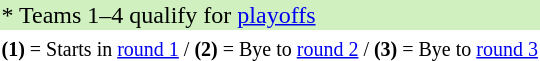<table>
<tr style="background: #D0F0C0;">
<td>* Teams 1–4 qualify for <a href='#'>playoffs</a></td>
</tr>
<tr>
<td><small><strong>(1)</strong> = Starts in <a href='#'>round 1</a> / <strong>(2)</strong> = Bye to <a href='#'>round 2</a> / <strong>(3)</strong> = Bye to <a href='#'>round 3</a></small></td>
</tr>
</table>
